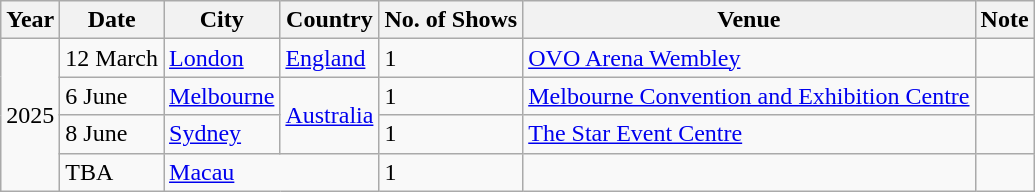<table class="wikitable plainrowheaders">
<tr>
<th>Year</th>
<th scope="col">Date</th>
<th scope="col">City</th>
<th scope="col">Country</th>
<th>No. of Shows</th>
<th>Venue</th>
<th scope="col">Note</th>
</tr>
<tr>
<td rowspan="4">2025</td>
<td>12 March</td>
<td><a href='#'>London</a></td>
<td><a href='#'>England</a></td>
<td>1</td>
<td><a href='#'>OVO Arena Wembley</a></td>
<td></td>
</tr>
<tr>
<td>6 June</td>
<td><a href='#'>Melbourne</a></td>
<td rowspan="2"><a href='#'>Australia</a></td>
<td>1</td>
<td><a href='#'>Melbourne Convention and Exhibition Centre</a></td>
<td></td>
</tr>
<tr>
<td>8 June</td>
<td><a href='#'>Sydney</a></td>
<td>1</td>
<td><a href='#'>The Star Event Centre</a></td>
<td></td>
</tr>
<tr>
<td>TBA</td>
<td colspan="2"><a href='#'>Macau</a></td>
<td>1</td>
<td></td>
<td></td>
</tr>
</table>
